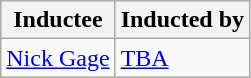<table class="wikitable">
<tr>
<th>Inductee</th>
<th>Inducted by</th>
</tr>
<tr>
<td><a href='#'>Nick Gage</a></td>
<td><a href='#'>TBA</a></td>
</tr>
</table>
